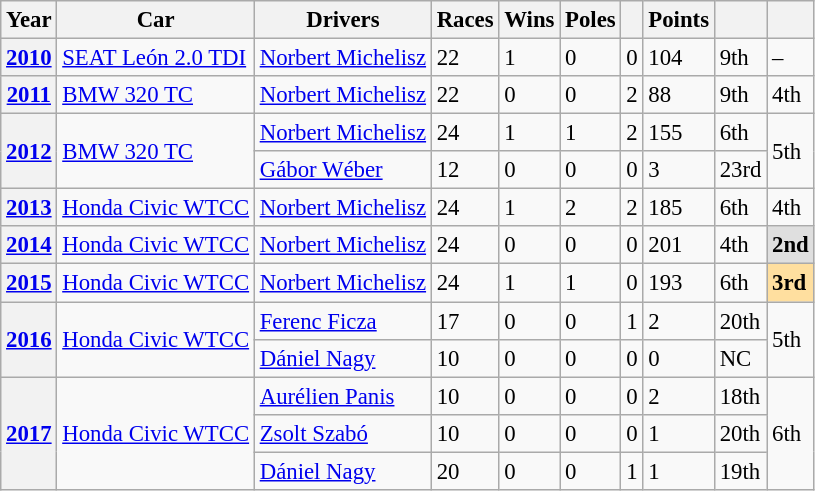<table class="wikitable" style="font-size:95%">
<tr>
<th>Year</th>
<th>Car</th>
<th>Drivers</th>
<th>Races</th>
<th>Wins</th>
<th>Poles</th>
<th></th>
<th>Points</th>
<th></th>
<th></th>
</tr>
<tr>
<th><a href='#'>2010</a></th>
<td><a href='#'>SEAT León 2.0 TDI</a></td>
<td> <a href='#'>Norbert Michelisz</a></td>
<td>22</td>
<td>1</td>
<td>0</td>
<td>0</td>
<td>104</td>
<td>9th</td>
<td>–</td>
</tr>
<tr>
<th><a href='#'>2011</a></th>
<td><a href='#'>BMW 320 TC</a></td>
<td> <a href='#'>Norbert Michelisz</a></td>
<td>22</td>
<td>0</td>
<td>0</td>
<td>2</td>
<td>88</td>
<td>9th</td>
<td>4th</td>
</tr>
<tr>
<th rowspan=2><a href='#'>2012</a></th>
<td rowspan=2><a href='#'>BMW 320 TC</a></td>
<td> <a href='#'>Norbert Michelisz</a></td>
<td>24</td>
<td>1</td>
<td>1</td>
<td>2</td>
<td>155</td>
<td>6th</td>
<td rowspan=2>5th</td>
</tr>
<tr>
<td> <a href='#'>Gábor Wéber</a></td>
<td>12</td>
<td>0</td>
<td>0</td>
<td>0</td>
<td>3</td>
<td>23rd</td>
</tr>
<tr>
<th><a href='#'>2013</a></th>
<td><a href='#'>Honda Civic WTCC</a></td>
<td> <a href='#'>Norbert Michelisz</a></td>
<td>24</td>
<td>1</td>
<td>2</td>
<td>2</td>
<td>185</td>
<td>6th</td>
<td>4th</td>
</tr>
<tr>
<th><a href='#'>2014</a></th>
<td><a href='#'>Honda Civic WTCC</a></td>
<td> <a href='#'>Norbert Michelisz</a></td>
<td>24</td>
<td>0</td>
<td>0</td>
<td>0</td>
<td>201</td>
<td>4th</td>
<td style="background:#DFDFDF;"><strong>2nd</strong></td>
</tr>
<tr>
<th><a href='#'>2015</a></th>
<td><a href='#'>Honda Civic WTCC</a></td>
<td> <a href='#'>Norbert Michelisz</a></td>
<td>24</td>
<td>1</td>
<td>1</td>
<td>0</td>
<td>193</td>
<td>6th</td>
<td style="background:#FFDF9F;"><strong>3rd</strong></td>
</tr>
<tr>
<th rowspan=2><a href='#'>2016</a></th>
<td rowspan=2><a href='#'>Honda Civic WTCC</a></td>
<td> <a href='#'>Ferenc Ficza</a></td>
<td>17</td>
<td>0</td>
<td>0</td>
<td>1</td>
<td>2</td>
<td>20th</td>
<td rowspan=2>5th</td>
</tr>
<tr>
<td> <a href='#'>Dániel Nagy</a></td>
<td>10</td>
<td>0</td>
<td>0</td>
<td>0</td>
<td>0</td>
<td>NC</td>
</tr>
<tr>
<th rowspan="3"><a href='#'>2017</a></th>
<td rowspan="3"><a href='#'>Honda Civic WTCC</a></td>
<td> <a href='#'>Aurélien Panis</a></td>
<td>10</td>
<td>0</td>
<td>0</td>
<td>0</td>
<td>2</td>
<td>18th</td>
<td rowspan="3">6th</td>
</tr>
<tr>
<td> <a href='#'>Zsolt Szabó</a></td>
<td>10</td>
<td>0</td>
<td>0</td>
<td>0</td>
<td>1</td>
<td>20th</td>
</tr>
<tr>
<td> <a href='#'>Dániel Nagy</a></td>
<td>20</td>
<td>0</td>
<td>0</td>
<td>1</td>
<td>1</td>
<td>19th</td>
</tr>
</table>
